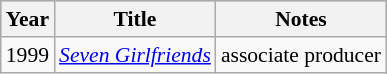<table class="wikitable" style="font-size: 90%;">
<tr style="background:#B0C4DE;">
<th>Year</th>
<th>Title</th>
<th>Notes</th>
</tr>
<tr>
<td>1999</td>
<td><em><a href='#'>Seven Girlfriends</a></em></td>
<td>associate producer</td>
</tr>
</table>
